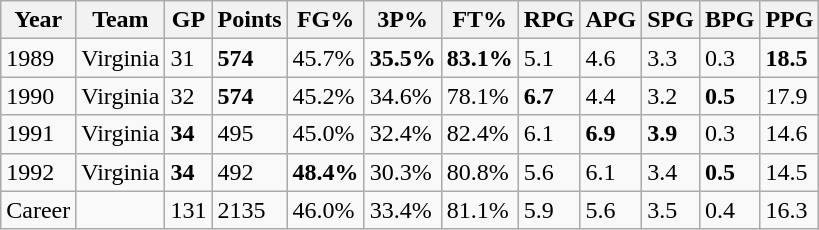<table class="wikitable">
<tr>
<th>Year</th>
<th>Team</th>
<th>GP</th>
<th>Points</th>
<th>FG%</th>
<th>3P%</th>
<th>FT%</th>
<th>RPG</th>
<th>APG</th>
<th>SPG</th>
<th>BPG</th>
<th>PPG</th>
</tr>
<tr>
<td>1989</td>
<td>Virginia</td>
<td>31</td>
<td><strong>574</strong></td>
<td>45.7%</td>
<td><strong>35.5%</strong></td>
<td><strong>83.1%</strong></td>
<td>5.1</td>
<td>4.6</td>
<td>3.3</td>
<td>0.3</td>
<td><strong>18.5</strong></td>
</tr>
<tr>
<td>1990</td>
<td>Virginia</td>
<td>32</td>
<td><strong>574</strong></td>
<td>45.2%</td>
<td>34.6%</td>
<td>78.1%</td>
<td><strong>6.7</strong></td>
<td>4.4</td>
<td>3.2</td>
<td><strong>0.5</strong></td>
<td>17.9</td>
</tr>
<tr>
<td>1991</td>
<td>Virginia</td>
<td><strong>34</strong></td>
<td>495</td>
<td>45.0%</td>
<td>32.4%</td>
<td>82.4%</td>
<td>6.1</td>
<td><strong>6.9</strong></td>
<td><strong>3.9</strong></td>
<td>0.3</td>
<td>14.6</td>
</tr>
<tr>
<td>1992</td>
<td>Virginia</td>
<td><strong>34</strong></td>
<td>492</td>
<td><strong>48.4%</strong></td>
<td>30.3%</td>
<td>80.8%</td>
<td>5.6</td>
<td>6.1</td>
<td>3.4</td>
<td><strong>0.5</strong></td>
<td>14.5</td>
</tr>
<tr>
<td>Career</td>
<td></td>
<td>131</td>
<td>2135</td>
<td>46.0%</td>
<td>33.4%</td>
<td>81.1%</td>
<td>5.9</td>
<td>5.6</td>
<td>3.5</td>
<td>0.4</td>
<td>16.3</td>
</tr>
</table>
